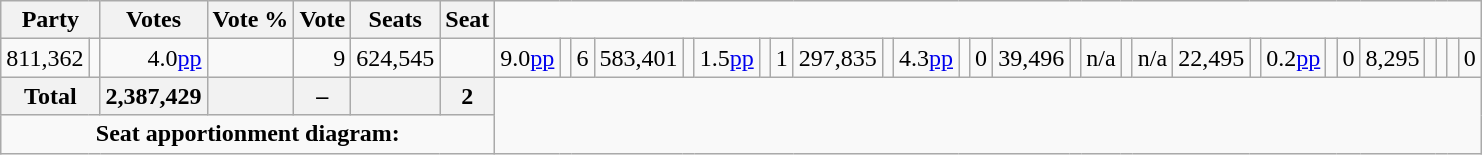<table class=wikitable style="text-align:right;">
<tr>
<th colspan=2>Party</th>
<th>Votes</th>
<th>Vote %</th>
<th>Vote </th>
<th>Seats</th>
<th>Seat </th>
</tr>
<tr>
<td>811,362</td>
<td></td>
<td> 4.0<a href='#'>pp</a></td>
<td style="text-align:center;"></td>
<td> 9<br></td>
<td>624,545</td>
<td></td>
<td> 9.0<a href='#'>pp</a></td>
<td style="text-align:center;"></td>
<td> 6<br></td>
<td>583,401</td>
<td></td>
<td> 1.5<a href='#'>pp</a></td>
<td style="text-align:center;"></td>
<td> 1<br></td>
<td>297,835</td>
<td></td>
<td> 4.3<a href='#'>pp</a></td>
<td style="text-align:center;"></td>
<td> 0<br></td>
<td>39,496</td>
<td></td>
<td style="text-align:center;">n/a</td>
<td style="text-align:center;"></td>
<td style="text-align:center;">n/a<br></td>
<td>22,495</td>
<td></td>
<td> 0.2<a href='#'>pp</a></td>
<td style="text-align:center;"></td>
<td> 0<br></td>
<td>8,295</td>
<td></td>
<td style="text-align:center;"><em></em></td>
<td style="text-align:center;"></td>
<td> 0</td>
</tr>
<tr>
<th colspan="2">Total</th>
<th>2,387,429</th>
<th></th>
<th>–</th>
<th style="text-align:center;"></th>
<th> 2</th>
</tr>
<tr>
<td colspan=7; style=text-align:center><strong>Seat apportionment diagram:</strong><br></td>
</tr>
</table>
